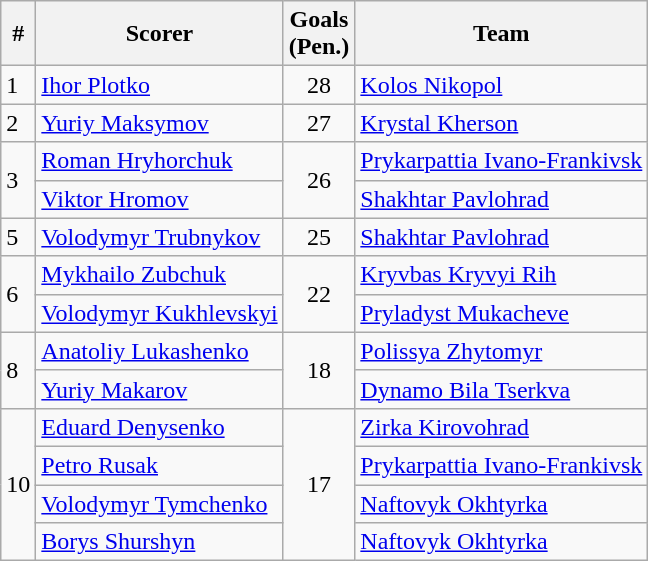<table class="wikitable">
<tr>
<th>#</th>
<th>Scorer</th>
<th>Goals<br>(Pen.)</th>
<th>Team</th>
</tr>
<tr>
<td>1</td>
<td> <a href='#'>Ihor Plotko</a></td>
<td align=center>28</td>
<td><a href='#'>Kolos Nikopol</a></td>
</tr>
<tr>
<td>2</td>
<td> <a href='#'>Yuriy Maksymov</a></td>
<td align=center>27</td>
<td><a href='#'>Krystal Kherson</a></td>
</tr>
<tr>
<td rowspan=2>3</td>
<td> <a href='#'>Roman Hryhorchuk</a></td>
<td rowspan=2 align=center>26</td>
<td><a href='#'>Prykarpattia Ivano-Frankivsk</a></td>
</tr>
<tr>
<td> <a href='#'>Viktor Hromov</a></td>
<td><a href='#'>Shakhtar Pavlohrad</a></td>
</tr>
<tr>
<td>5</td>
<td> <a href='#'>Volodymyr Trubnykov</a></td>
<td align=center>25</td>
<td><a href='#'>Shakhtar Pavlohrad</a></td>
</tr>
<tr>
<td rowspan=2>6</td>
<td> <a href='#'>Mykhailo Zubchuk</a></td>
<td rowspan=2 align=center>22</td>
<td><a href='#'>Kryvbas Kryvyi Rih</a></td>
</tr>
<tr>
<td> <a href='#'>Volodymyr Kukhlevskyi</a></td>
<td><a href='#'>Pryladyst Mukacheve</a></td>
</tr>
<tr>
<td rowspan="2">8</td>
<td> <a href='#'>Anatoliy Lukashenko</a></td>
<td rowspan=2 align=center>18</td>
<td><a href='#'>Polissya Zhytomyr</a></td>
</tr>
<tr>
<td> <a href='#'>Yuriy Makarov</a></td>
<td><a href='#'>Dynamo Bila Tserkva</a></td>
</tr>
<tr>
<td rowspan="4">10</td>
<td> <a href='#'>Eduard Denysenko</a></td>
<td rowspan="4" align=center>17</td>
<td><a href='#'>Zirka Kirovohrad</a></td>
</tr>
<tr>
<td> <a href='#'>Petro Rusak</a></td>
<td><a href='#'>Prykarpattia Ivano-Frankivsk</a></td>
</tr>
<tr>
<td> <a href='#'>Volodymyr Tymchenko</a></td>
<td><a href='#'>Naftovyk Okhtyrka</a></td>
</tr>
<tr>
<td> <a href='#'>Borys Shurshyn</a></td>
<td><a href='#'>Naftovyk Okhtyrka</a></td>
</tr>
</table>
